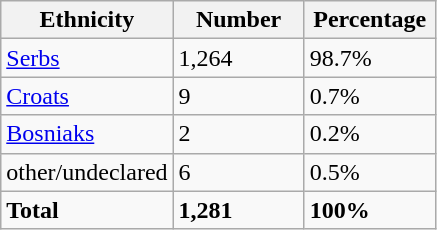<table class="wikitable">
<tr>
<th width="100px">Ethnicity</th>
<th width="80px">Number</th>
<th width="80px">Percentage</th>
</tr>
<tr>
<td><a href='#'>Serbs</a></td>
<td>1,264</td>
<td>98.7%</td>
</tr>
<tr>
<td><a href='#'>Croats</a></td>
<td>9</td>
<td>0.7%</td>
</tr>
<tr>
<td><a href='#'>Bosniaks</a></td>
<td>2</td>
<td>0.2%</td>
</tr>
<tr>
<td>other/undeclared</td>
<td>6</td>
<td>0.5%</td>
</tr>
<tr>
<td><strong>Total</strong></td>
<td><strong>1,281</strong></td>
<td><strong>100%</strong></td>
</tr>
</table>
